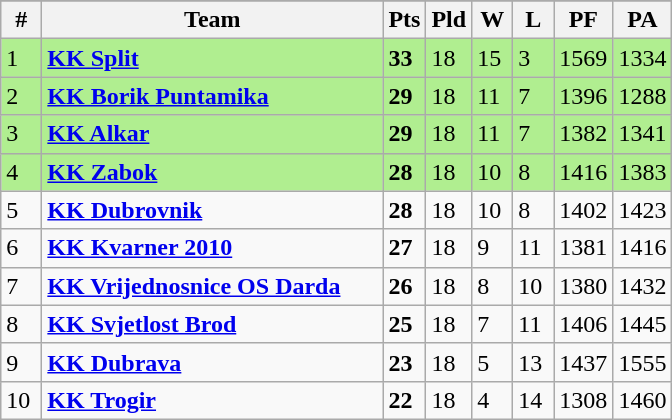<table class=wikitable>
<tr align=center>
</tr>
<tr>
<th width=20>#</th>
<th width=220>Team</th>
<th width=20>Pts</th>
<th width=20>Pld</th>
<th width=20>W</th>
<th width=20>L</th>
<th width=30>PF</th>
<th width=30>PA</th>
</tr>
<tr bgcolor=B0EE90>
<td>1</td>
<td align="left"><strong><a href='#'>KK Split</a></strong></td>
<td><strong>33</strong></td>
<td>18</td>
<td>15</td>
<td>3</td>
<td>1569</td>
<td>1334</td>
</tr>
<tr bgcolor=B0EE90>
<td>2</td>
<td align="left"><strong><a href='#'>KK Borik Puntamika</a></strong></td>
<td><strong>29</strong></td>
<td>18</td>
<td>11</td>
<td>7</td>
<td>1396</td>
<td>1288</td>
</tr>
<tr bgcolor=B0EE90>
<td>3</td>
<td align="left"><strong><a href='#'>KK Alkar</a></strong></td>
<td><strong>29</strong></td>
<td>18</td>
<td>11</td>
<td>7</td>
<td>1382</td>
<td>1341</td>
</tr>
<tr bgcolor=B0EE90>
<td>4</td>
<td align="left"><strong><a href='#'>KK Zabok</a></strong></td>
<td><strong>28</strong></td>
<td>18</td>
<td>10</td>
<td>8</td>
<td>1416</td>
<td>1383</td>
</tr>
<tr>
<td>5</td>
<td align="left"><strong><a href='#'>KK Dubrovnik</a></strong></td>
<td><strong>28</strong></td>
<td>18</td>
<td>10</td>
<td>8</td>
<td>1402</td>
<td>1423</td>
</tr>
<tr>
<td>6</td>
<td align="left"><strong><a href='#'>KK Kvarner 2010</a></strong></td>
<td><strong>27</strong></td>
<td>18</td>
<td>9</td>
<td>11</td>
<td>1381</td>
<td>1416</td>
</tr>
<tr>
<td>7</td>
<td align="left"><strong><a href='#'>KK Vrijednosnice OS Darda</a></strong></td>
<td><strong>26</strong></td>
<td>18</td>
<td>8</td>
<td>10</td>
<td>1380</td>
<td>1432</td>
</tr>
<tr>
<td>8</td>
<td align="left"><strong><a href='#'>KK Svjetlost Brod</a></strong></td>
<td><strong>25</strong></td>
<td>18</td>
<td>7</td>
<td>11</td>
<td>1406</td>
<td>1445</td>
</tr>
<tr>
<td>9</td>
<td align="left"><strong><a href='#'>KK Dubrava</a></strong></td>
<td><strong>23</strong></td>
<td>18</td>
<td>5</td>
<td>13</td>
<td>1437</td>
<td>1555</td>
</tr>
<tr>
<td>10</td>
<td align="left"><strong><a href='#'>KK Trogir</a></strong></td>
<td><strong>22</strong></td>
<td>18</td>
<td>4</td>
<td>14</td>
<td>1308</td>
<td>1460</td>
</tr>
</table>
